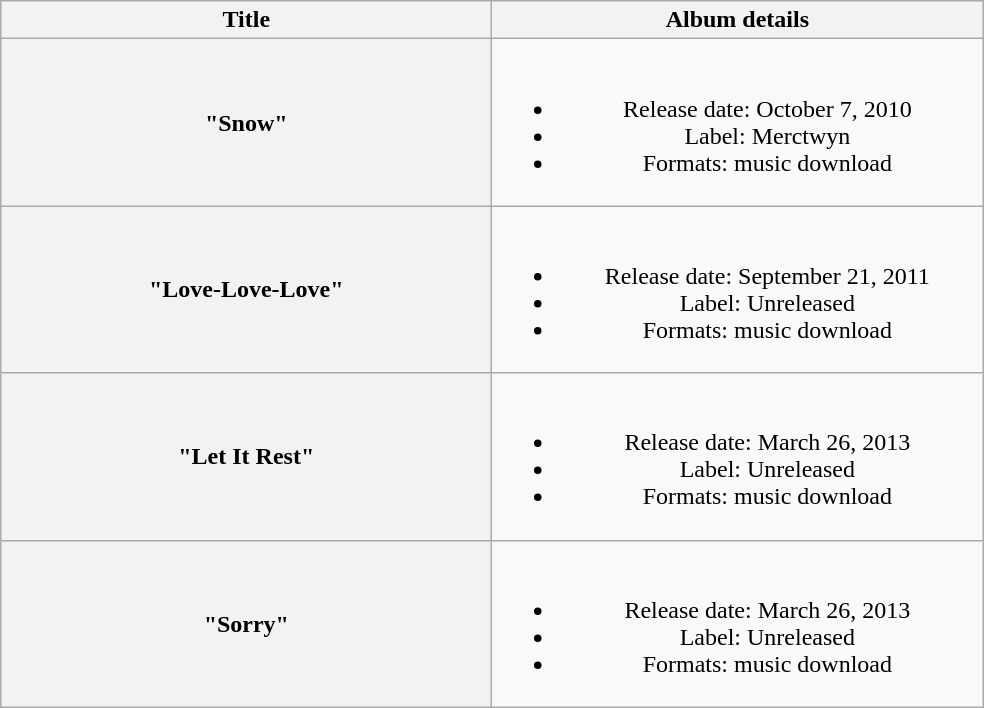<table class="wikitable plainrowheaders" style="text-align:center;">
<tr>
<th style="width:20em;">Title</th>
<th style="width:20em;">Album details</th>
</tr>
<tr>
<th scope="row">"Snow"</th>
<td><br><ul><li>Release date: October 7, 2010</li><li>Label: Merctwyn</li><li>Formats: music download</li></ul></td>
</tr>
<tr>
<th scope="row">"Love-Love-Love"</th>
<td><br><ul><li>Release date: September 21, 2011</li><li>Label: Unreleased</li><li>Formats: music download</li></ul></td>
</tr>
<tr>
<th scope="row">"Let It Rest"</th>
<td><br><ul><li>Release date: March 26, 2013</li><li>Label: Unreleased</li><li>Formats: music download</li></ul></td>
</tr>
<tr>
<th scope="row">"Sorry"</th>
<td><br><ul><li>Release date: March 26, 2013</li><li>Label: Unreleased</li><li>Formats: music download</li></ul></td>
</tr>
</table>
